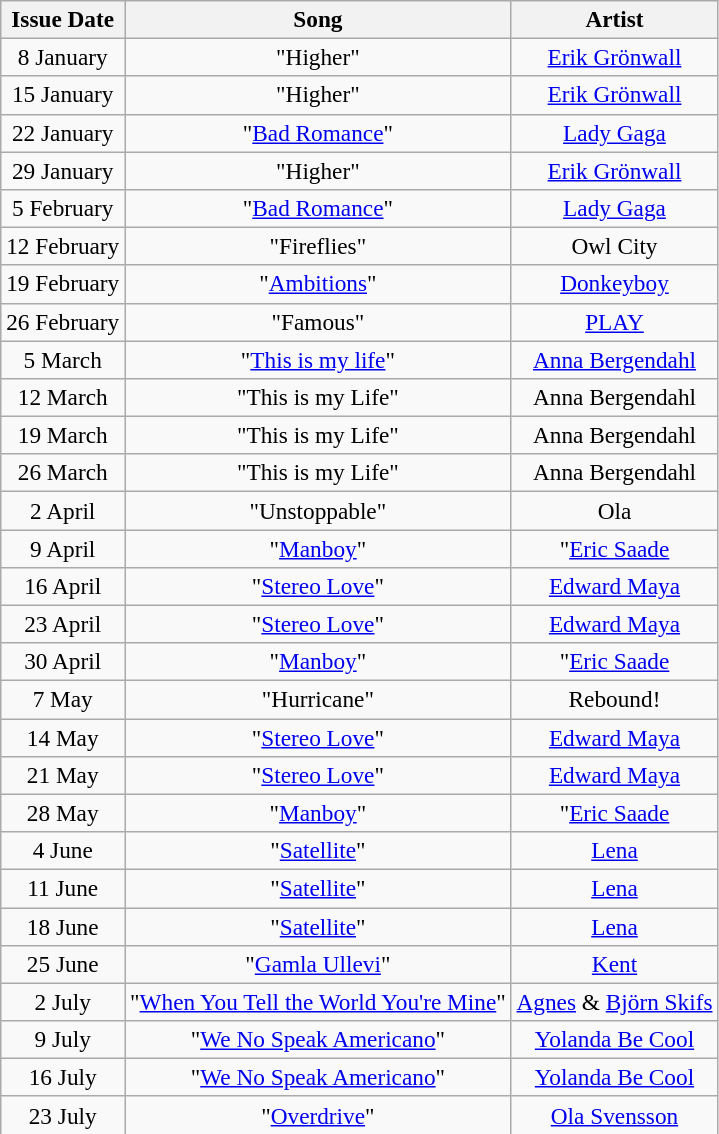<table class="wikitable" style="font-size:97%; text-align:center;">
<tr>
<th>Issue Date</th>
<th>Song</th>
<th>Artist</th>
</tr>
<tr>
<td>8 January</td>
<td>"Higher"</td>
<td><a href='#'>Erik Grönwall</a></td>
</tr>
<tr>
<td>15 January</td>
<td>"Higher"</td>
<td><a href='#'>Erik Grönwall</a></td>
</tr>
<tr>
<td>22 January</td>
<td>"<a href='#'>Bad Romance</a>"</td>
<td><a href='#'>Lady Gaga</a></td>
</tr>
<tr>
<td>29 January</td>
<td>"Higher"</td>
<td><a href='#'>Erik Grönwall</a></td>
</tr>
<tr>
<td>5 February</td>
<td>"<a href='#'>Bad Romance</a>"</td>
<td><a href='#'>Lady Gaga</a></td>
</tr>
<tr>
<td>12 February</td>
<td>"Fireflies"</td>
<td>Owl City</td>
</tr>
<tr>
<td>19 February</td>
<td>"<a href='#'>Ambitions</a>"</td>
<td><a href='#'>Donkeyboy</a></td>
</tr>
<tr>
<td>26 February</td>
<td>"Famous"</td>
<td><a href='#'>PLAY</a></td>
</tr>
<tr>
<td>5 March</td>
<td>"<a href='#'>This is my life</a>"</td>
<td><a href='#'>Anna Bergendahl</a></td>
</tr>
<tr>
<td>12 March</td>
<td>"This is my Life"</td>
<td>Anna Bergendahl</td>
</tr>
<tr>
<td>19 March</td>
<td>"This is my Life"</td>
<td>Anna Bergendahl</td>
</tr>
<tr>
<td>26 March</td>
<td>"This is my Life"</td>
<td>Anna Bergendahl</td>
</tr>
<tr>
<td>2 April</td>
<td>"Unstoppable"</td>
<td>Ola</td>
</tr>
<tr>
<td>9 April</td>
<td>"<a href='#'>Manboy</a>"</td>
<td>"<a href='#'>Eric Saade</a></td>
</tr>
<tr>
<td>16 April</td>
<td>"<a href='#'>Stereo Love</a>"</td>
<td><a href='#'>Edward Maya</a></td>
</tr>
<tr>
<td>23 April</td>
<td>"<a href='#'>Stereo Love</a>"</td>
<td><a href='#'>Edward Maya</a></td>
</tr>
<tr>
<td>30 April</td>
<td>"<a href='#'>Manboy</a>"</td>
<td>"<a href='#'>Eric Saade</a></td>
</tr>
<tr>
<td>7 May</td>
<td>"Hurricane"</td>
<td>Rebound!</td>
</tr>
<tr>
<td>14 May</td>
<td>"<a href='#'>Stereo Love</a>"</td>
<td><a href='#'>Edward Maya</a></td>
</tr>
<tr>
<td>21 May</td>
<td>"<a href='#'>Stereo Love</a>"</td>
<td><a href='#'>Edward Maya</a></td>
</tr>
<tr>
<td>28 May</td>
<td>"<a href='#'>Manboy</a>"</td>
<td>"<a href='#'>Eric Saade</a></td>
</tr>
<tr>
<td>4 June</td>
<td>"<a href='#'>Satellite</a>"</td>
<td><a href='#'>Lena</a></td>
</tr>
<tr>
<td>11 June</td>
<td>"<a href='#'>Satellite</a>"</td>
<td><a href='#'>Lena</a></td>
</tr>
<tr>
<td>18 June</td>
<td>"<a href='#'>Satellite</a>"</td>
<td><a href='#'>Lena</a></td>
</tr>
<tr>
<td>25 June</td>
<td>"<a href='#'>Gamla Ullevi</a>"</td>
<td><a href='#'>Kent</a></td>
</tr>
<tr>
<td>2 July</td>
<td>"<a href='#'>When You Tell the World You're Mine</a>"</td>
<td><a href='#'>Agnes</a> & <a href='#'>Björn Skifs</a></td>
</tr>
<tr>
<td>9 July</td>
<td>"<a href='#'>We No Speak Americano</a>"</td>
<td><a href='#'>Yolanda Be Cool</a></td>
</tr>
<tr>
<td>16 July</td>
<td>"<a href='#'>We No Speak Americano</a>"</td>
<td><a href='#'>Yolanda Be Cool</a></td>
</tr>
<tr>
<td>23 July</td>
<td>"<a href='#'>Overdrive</a>"</td>
<td><a href='#'>Ola Svensson</a></td>
</tr>
</table>
